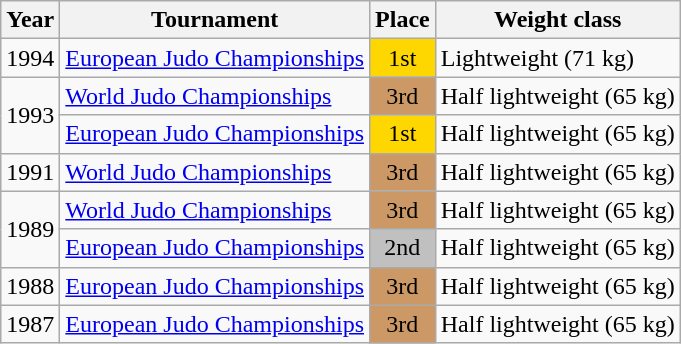<table class=wikitable>
<tr>
<th>Year</th>
<th>Tournament</th>
<th>Place</th>
<th>Weight class</th>
</tr>
<tr>
<td>1994</td>
<td><a href='#'>European Judo Championships</a></td>
<td bgcolor="gold" align="center">1st</td>
<td>Lightweight (71 kg)</td>
</tr>
<tr>
<td rowspan=2>1993</td>
<td><a href='#'>World Judo Championships</a></td>
<td bgcolor="cc9966" align="center">3rd</td>
<td>Half lightweight (65 kg)</td>
</tr>
<tr>
<td><a href='#'>European Judo Championships</a></td>
<td bgcolor="gold" align="center">1st</td>
<td>Half lightweight (65 kg)</td>
</tr>
<tr>
<td>1991</td>
<td><a href='#'>World Judo Championships</a></td>
<td bgcolor="cc9966" align="center">3rd</td>
<td>Half lightweight (65 kg)</td>
</tr>
<tr>
<td rowspan=2>1989</td>
<td><a href='#'>World Judo Championships</a></td>
<td bgcolor="cc9966" align="center">3rd</td>
<td>Half lightweight (65 kg)</td>
</tr>
<tr>
<td><a href='#'>European Judo Championships</a></td>
<td bgcolor="silver" align="center">2nd</td>
<td>Half lightweight (65 kg)</td>
</tr>
<tr>
<td>1988</td>
<td><a href='#'>European Judo Championships</a></td>
<td bgcolor="cc9966" align="center">3rd</td>
<td>Half lightweight (65 kg)</td>
</tr>
<tr>
<td>1987</td>
<td><a href='#'>European Judo Championships</a></td>
<td bgcolor="cc9966" align="center">3rd</td>
<td>Half lightweight (65 kg)</td>
</tr>
</table>
